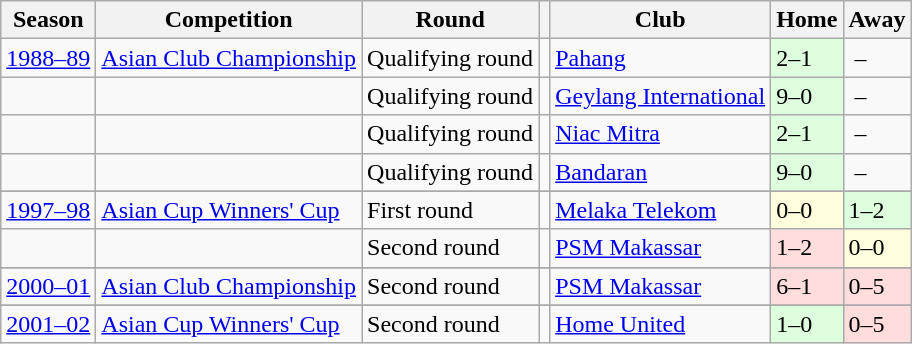<table class="wikitable">
<tr>
<th>Season</th>
<th>Competition</th>
<th>Round</th>
<th></th>
<th>Club</th>
<th>Home</th>
<th>Away</th>
</tr>
<tr>
<td><a href='#'>1988–89</a></td>
<td><a href='#'>Asian Club Championship</a></td>
<td>Qualifying round</td>
<td></td>
<td><a href='#'>Pahang</a></td>
<td style="background:#dfd;">2–1</td>
<td> –</td>
</tr>
<tr>
<td></td>
<td></td>
<td>Qualifying round</td>
<td></td>
<td><a href='#'>Geylang International</a></td>
<td style="background:#dfd;">9–0</td>
<td> –</td>
</tr>
<tr>
<td></td>
<td></td>
<td>Qualifying round</td>
<td></td>
<td><a href='#'>Niac Mitra</a></td>
<td style="background:#dfd;">2–1</td>
<td> –</td>
</tr>
<tr>
<td></td>
<td></td>
<td>Qualifying round</td>
<td></td>
<td><a href='#'>Bandaran</a></td>
<td style="background:#dfd;">9–0</td>
<td> –</td>
</tr>
<tr>
</tr>
<tr>
</tr>
<tr>
<td><a href='#'>1997–98</a></td>
<td><a href='#'>Asian Cup Winners' Cup</a></td>
<td>First round</td>
<td></td>
<td><a href='#'>Melaka Telekom</a></td>
<td style="background:#ffd;">0–0</td>
<td style="background:#dfd;">1–2</td>
</tr>
<tr>
<td></td>
<td></td>
<td>Second round</td>
<td></td>
<td><a href='#'>PSM Makassar</a></td>
<td style="background:#fdd;">1–2</td>
<td style="background:#ffd;">0–0</td>
</tr>
<tr>
</tr>
<tr>
<td><a href='#'>2000–01</a></td>
<td><a href='#'>Asian Club Championship</a></td>
<td>Second round</td>
<td></td>
<td><a href='#'>PSM Makassar</a></td>
<td style="background:#fdd;">6–1</td>
<td style="background:#fdd;">0–5</td>
</tr>
<tr>
</tr>
<tr>
<td><a href='#'>2001–02</a></td>
<td><a href='#'>Asian Cup Winners' Cup</a></td>
<td>Second round</td>
<td></td>
<td><a href='#'>Home United</a></td>
<td style="background:#dfd;">1–0</td>
<td style="background:#fdd;">0–5</td>
</tr>
</table>
